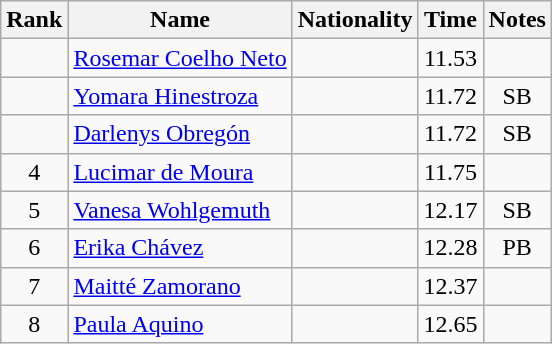<table class="wikitable sortable" style="text-align:center">
<tr>
<th>Rank</th>
<th>Name</th>
<th>Nationality</th>
<th>Time</th>
<th>Notes</th>
</tr>
<tr>
<td></td>
<td align=left><a href='#'>Rosemar Coelho Neto</a></td>
<td align=left></td>
<td>11.53</td>
<td></td>
</tr>
<tr>
<td></td>
<td align=left><a href='#'>Yomara Hinestroza</a></td>
<td align=left></td>
<td>11.72</td>
<td>SB</td>
</tr>
<tr>
<td></td>
<td align=left><a href='#'>Darlenys Obregón</a></td>
<td align=left></td>
<td>11.72</td>
<td>SB</td>
</tr>
<tr>
<td>4</td>
<td align=left><a href='#'>Lucimar de Moura</a></td>
<td align=left></td>
<td>11.75</td>
<td></td>
</tr>
<tr>
<td>5</td>
<td align=left><a href='#'>Vanesa Wohlgemuth</a></td>
<td align=left></td>
<td>12.17</td>
<td>SB</td>
</tr>
<tr>
<td>6</td>
<td align=left><a href='#'>Erika Chávez</a></td>
<td align=left></td>
<td>12.28</td>
<td>PB</td>
</tr>
<tr>
<td>7</td>
<td align=left><a href='#'>Maitté Zamorano</a></td>
<td align=left></td>
<td>12.37</td>
<td></td>
</tr>
<tr>
<td>8</td>
<td align=left><a href='#'>Paula Aquino</a></td>
<td align=left></td>
<td>12.65</td>
<td></td>
</tr>
</table>
